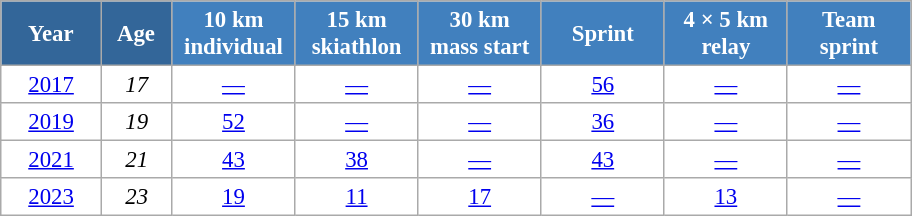<table class="wikitable" style="font-size:95%; text-align:center; border:grey solid 1px; border-collapse:collapse; background:#ffffff;">
<tr>
<th style="background-color:#369; color:white; width:60px;"> Year </th>
<th style="background-color:#369; color:white; width:40px;"> Age </th>
<th style="background-color:#4180be; color:white; width:75px;"> 10 km <br> individual </th>
<th style="background-color:#4180be; color:white; width:75px;"> 15 km <br> skiathlon </th>
<th style="background-color:#4180be; color:white; width:75px;"> 30 km <br> mass start </th>
<th style="background-color:#4180be; color:white; width:75px;"> Sprint </th>
<th style="background-color:#4180be; color:white; width:75px;"> 4 × 5 km <br> relay </th>
<th style="background-color:#4180be; color:white; width:75px;"> Team <br> sprint </th>
</tr>
<tr>
<td><a href='#'>2017</a></td>
<td><em>17</em></td>
<td><a href='#'>—</a></td>
<td><a href='#'>—</a></td>
<td><a href='#'>—</a></td>
<td><a href='#'>56</a></td>
<td><a href='#'>—</a></td>
<td><a href='#'>—</a></td>
</tr>
<tr>
<td><a href='#'>2019</a></td>
<td><em>19</em></td>
<td><a href='#'>52</a></td>
<td><a href='#'>—</a></td>
<td><a href='#'>—</a></td>
<td><a href='#'>36</a></td>
<td><a href='#'>—</a></td>
<td><a href='#'>—</a></td>
</tr>
<tr>
<td><a href='#'>2021</a></td>
<td><em>21</em></td>
<td><a href='#'>43</a></td>
<td><a href='#'>38</a></td>
<td><a href='#'>—</a></td>
<td><a href='#'>43</a></td>
<td><a href='#'>—</a></td>
<td><a href='#'>—</a></td>
</tr>
<tr>
<td><a href='#'>2023</a></td>
<td><em>23</em></td>
<td><a href='#'>19</a></td>
<td><a href='#'>11</a></td>
<td><a href='#'>17</a></td>
<td><a href='#'>—</a></td>
<td><a href='#'>13</a></td>
<td><a href='#'>—</a></td>
</tr>
</table>
